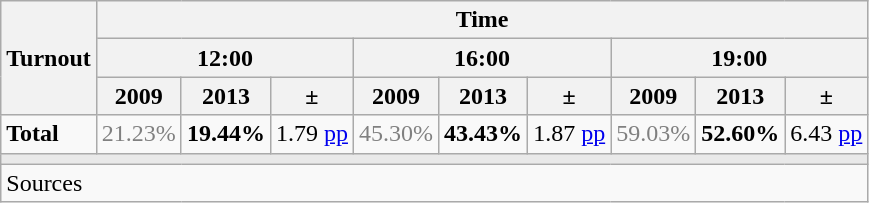<table class="wikitable sortable" style="text-align:right;">
<tr>
<th rowspan="3">Turnout</th>
<th colspan="9">Time</th>
</tr>
<tr>
<th colspan="3">12:00</th>
<th colspan="3">16:00</th>
<th colspan="3">19:00</th>
</tr>
<tr>
<th>2009</th>
<th>2013</th>
<th>±</th>
<th>2009</th>
<th>2013</th>
<th>±</th>
<th>2009</th>
<th>2013</th>
<th>±</th>
</tr>
<tr>
<td align="left"><strong>Total</strong></td>
<td style="color:gray;">21.23%</td>
<td><strong>19.44%</strong></td>
<td> 1.79 <a href='#'>pp</a></td>
<td style="color:gray;">45.30%</td>
<td><strong>43.43%</strong></td>
<td> 1.87 <a href='#'>pp</a></td>
<td style="color:gray;">59.03%</td>
<td><strong>52.60%</strong></td>
<td> 6.43 <a href='#'>pp</a></td>
</tr>
<tr>
<td colspan="10" bgcolor="#E9E9E9"></td>
</tr>
<tr>
<td align="left" colspan="10">Sources</td>
</tr>
</table>
